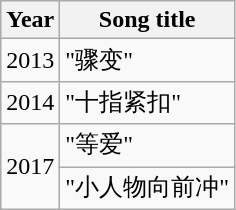<table class="wikitable sortable">
<tr>
<th>Year</th>
<th>Song title</th>
</tr>
<tr>
<td>2013</td>
<td>"骤变"</td>
</tr>
<tr>
<td>2014</td>
<td>"十指紧扣"</td>
</tr>
<tr>
<td rowspan="2">2017</td>
<td>"等爱"</td>
</tr>
<tr>
<td>"小人物向前冲"</td>
</tr>
</table>
